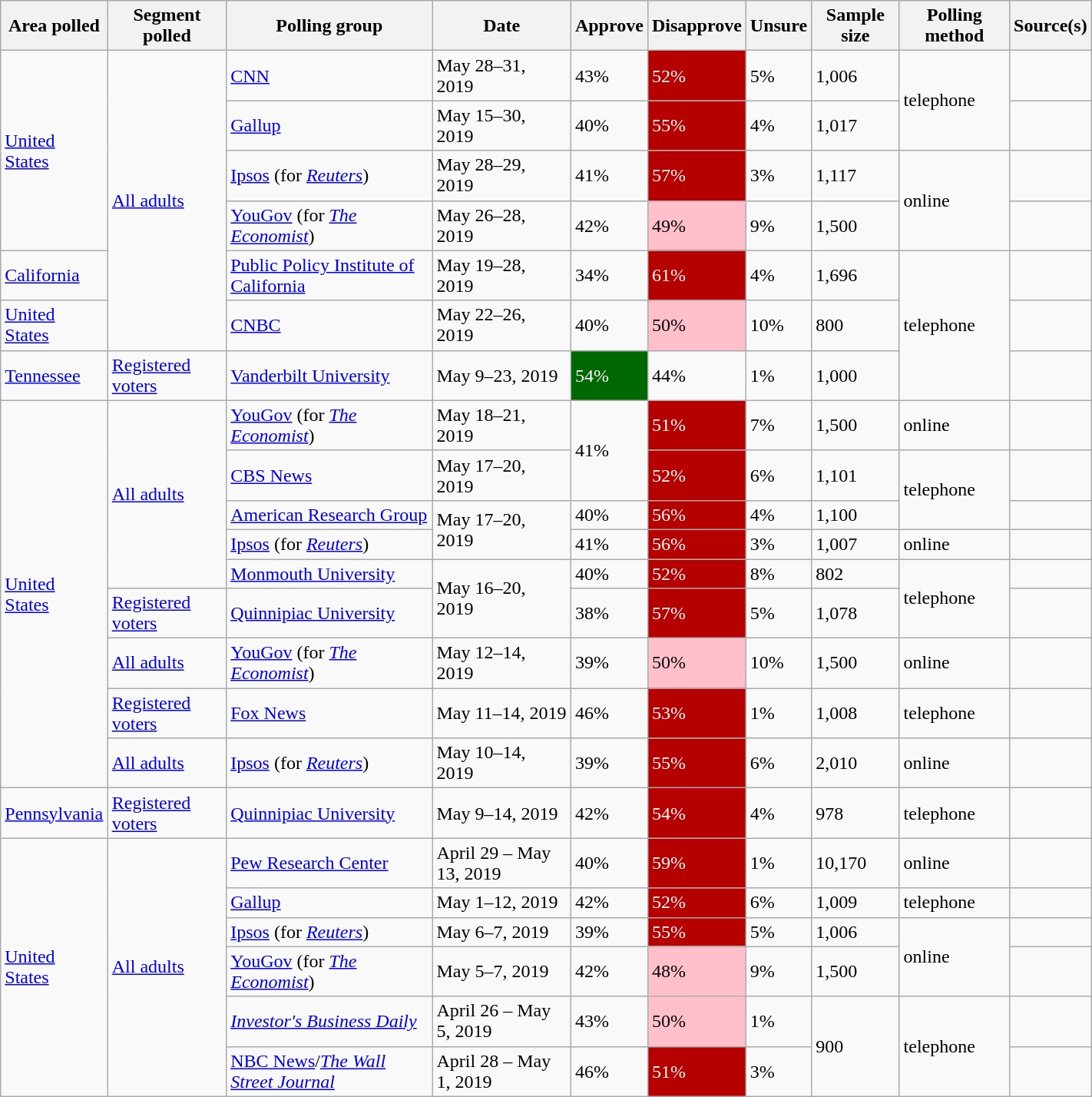<table class="wikitable sortable" style="width: 75%">
<tr>
<th>Area polled</th>
<th>Segment polled</th>
<th>Polling group</th>
<th>Date</th>
<th>Approve</th>
<th>Disapprove</th>
<th>Unsure</th>
<th>Sample size</th>
<th>Polling method</th>
<th>Source(s)</th>
</tr>
<tr>
<td rowspan="4"> <a href='#'>United States</a></td>
<td rowspan="6"><a href='#'>All adults</a></td>
<td><a href='#'>CNN</a></td>
<td>May 28–31, 2019</td>
<td>43%</td>
<td style="background:#B60000; color: white">52%</td>
<td>5%</td>
<td>1,006</td>
<td rowspan="2">telephone</td>
<td></td>
</tr>
<tr>
<td><a href='#'>Gallup</a></td>
<td>May 15–30, 2019</td>
<td>40%</td>
<td style="background:#B60000; color: white">55%</td>
<td>4%</td>
<td>1,017</td>
<td></td>
</tr>
<tr>
<td><a href='#'>Ipsos</a> (for <em><a href='#'>Reuters</a></em>)</td>
<td>May 28–29, 2019</td>
<td>41%</td>
<td style="background:#B60000; color: white">57%</td>
<td>3%</td>
<td>1,117</td>
<td rowspan="2">online</td>
<td></td>
</tr>
<tr>
<td><a href='#'>YouGov</a> (for <em><a href='#'>The Economist</a></em>)</td>
<td>May 26–28, 2019</td>
<td>42%</td>
<td style="background: pink; color: black">49%</td>
<td>9%</td>
<td>1,500</td>
<td></td>
</tr>
<tr>
<td> <a href='#'>California</a></td>
<td><a href='#'>Public Policy Institute of California</a></td>
<td>May 19–28, 2019</td>
<td>34%</td>
<td style="background:#B60000; color: white">61%</td>
<td>4%</td>
<td>1,696</td>
<td rowspan="3">telephone</td>
<td></td>
</tr>
<tr>
<td> <a href='#'>United States</a></td>
<td><a href='#'>CNBC</a></td>
<td>May 22–26, 2019</td>
<td>40%</td>
<td style="background: pink; color: black">50%</td>
<td>10%</td>
<td>800</td>
<td></td>
</tr>
<tr>
<td> <a href='#'>Tennessee</a></td>
<td><a href='#'>Registered voters</a></td>
<td><a href='#'>Vanderbilt University</a></td>
<td>May 9–23, 2019</td>
<td style="background:#006800; color: white">54%</td>
<td>44%</td>
<td>1%</td>
<td>1,000</td>
<td></td>
</tr>
<tr>
<td rowspan="9"> <a href='#'>United States</a></td>
<td rowspan="5"><a href='#'>All adults</a></td>
<td><a href='#'>YouGov</a> (for <em><a href='#'>The Economist</a></em>)</td>
<td>May 18–21, 2019</td>
<td rowspan="2">41%</td>
<td style="background:#B60000; color: white">51%</td>
<td>7%</td>
<td>1,500</td>
<td>online</td>
<td></td>
</tr>
<tr>
<td><a href='#'>CBS News</a></td>
<td>May 17–20, 2019</td>
<td style="background:#B60000; color: white">52%</td>
<td>6%</td>
<td>1,101</td>
<td rowspan="2">telephone</td>
<td></td>
</tr>
<tr>
<td><a href='#'>American Research Group</a></td>
<td rowspan="2">May 17–20, 2019</td>
<td>40%</td>
<td style="background:#B60000; color: white">56%</td>
<td>4%</td>
<td>1,100</td>
<td></td>
</tr>
<tr>
<td><a href='#'>Ipsos</a> (for <em><a href='#'>Reuters</a></em>)</td>
<td>41%</td>
<td style="background:#B60000; color: white">56%</td>
<td>3%</td>
<td>1,007</td>
<td>online</td>
<td></td>
</tr>
<tr>
<td><a href='#'>Monmouth University</a></td>
<td rowspan="2">May 16–20, 2019</td>
<td>40%</td>
<td style="background:#B60000; color: white">52%</td>
<td>8%</td>
<td>802</td>
<td rowspan="2">telephone</td>
<td></td>
</tr>
<tr>
<td><a href='#'>Registered voters</a></td>
<td><a href='#'>Quinnipiac University</a></td>
<td>38%</td>
<td style="background:#B60000; color: white">57%</td>
<td>5%</td>
<td>1,078</td>
<td></td>
</tr>
<tr>
<td><a href='#'>All adults</a></td>
<td><a href='#'>YouGov</a> (for <em><a href='#'>The Economist</a></em>)</td>
<td>May 12–14, 2019</td>
<td>39%</td>
<td style="background: pink; color: black">50%</td>
<td>10%</td>
<td>1,500</td>
<td>online</td>
<td></td>
</tr>
<tr>
<td><a href='#'>Registered voters</a></td>
<td><a href='#'>Fox News</a></td>
<td>May 11–14, 2019</td>
<td>46%</td>
<td style="background:#B60000; color: white">53%</td>
<td>1%</td>
<td>1,008</td>
<td>telephone</td>
<td></td>
</tr>
<tr>
<td><a href='#'>All adults</a></td>
<td><a href='#'>Ipsos</a> (for <em><a href='#'>Reuters</a></em>)</td>
<td>May 10–14, 2019</td>
<td>39%</td>
<td style="background:#B60000; color: white">55%</td>
<td>6%</td>
<td>2,010</td>
<td>online</td>
<td></td>
</tr>
<tr>
<td> <a href='#'>Pennsylvania</a></td>
<td><a href='#'>Registered voters</a></td>
<td><a href='#'>Quinnipiac University</a></td>
<td>May 9–14, 2019</td>
<td>42%</td>
<td style="background:#B60000; color: white">54%</td>
<td>4%</td>
<td>978</td>
<td>telephone</td>
<td></td>
</tr>
<tr>
<td rowspan="6"> <a href='#'>United States</a></td>
<td rowspan="6"><a href='#'>All adults</a></td>
<td><a href='#'>Pew Research Center</a></td>
<td>April 29 – May 13, 2019</td>
<td>40%</td>
<td style="background:#B60000; color: white">59%</td>
<td>1%</td>
<td>10,170</td>
<td>online</td>
<td></td>
</tr>
<tr>
<td><a href='#'>Gallup</a></td>
<td>May 1–12, 2019</td>
<td>42%</td>
<td style="background:#B60000; color: white">52%</td>
<td>6%</td>
<td>1,009</td>
<td>telephone</td>
<td></td>
</tr>
<tr>
<td><a href='#'>Ipsos</a> (for <em><a href='#'>Reuters</a></em>)</td>
<td>May 6–7, 2019</td>
<td>39%</td>
<td style="background:#B60000; color: white">55%</td>
<td>5%</td>
<td>1,006</td>
<td rowspan="2">online</td>
<td></td>
</tr>
<tr>
<td><a href='#'>YouGov</a> (for <em><a href='#'>The Economist</a></em>)</td>
<td>May 5–7, 2019</td>
<td>42%</td>
<td style="background: pink; color: black">48%</td>
<td>9%</td>
<td>1,500</td>
<td></td>
</tr>
<tr>
<td><em><a href='#'>Investor's Business Daily</a></em></td>
<td>April 26 – May 5, 2019</td>
<td>43%</td>
<td style="background: pink; color: black">50%</td>
<td>1%</td>
<td rowspan="2">900</td>
<td rowspan="2">telephone</td>
<td></td>
</tr>
<tr>
<td><a href='#'>NBC News</a>/<em><a href='#'>The Wall Street Journal</a></em></td>
<td>April 28 – May 1, 2019</td>
<td>46%</td>
<td style="background:#B60000; color: white">51%</td>
<td>3%</td>
<td></td>
</tr>
</table>
